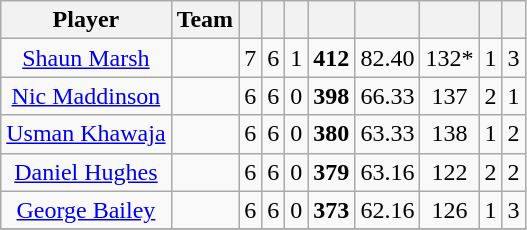<table class="wikitable sortable" style="text-align:center">
<tr>
<th class="unsortable">Player</th>
<th>Team</th>
<th></th>
<th></th>
<th></th>
<th></th>
<th></th>
<th></th>
<th></th>
<th></th>
</tr>
<tr>
<td><a href='#'>Shaun Marsh</a></td>
<td style="text-align:left;"></td>
<td>7</td>
<td>6</td>
<td>1</td>
<td><strong>412</strong></td>
<td>82.40</td>
<td>132*</td>
<td>1</td>
<td>3</td>
</tr>
<tr>
<td><a href='#'>Nic Maddinson</a></td>
<td style="text-align:left;"></td>
<td>6</td>
<td>6</td>
<td>0</td>
<td><strong>398</strong></td>
<td>66.33</td>
<td>137</td>
<td>2</td>
<td>1</td>
</tr>
<tr>
<td><a href='#'>Usman Khawaja</a></td>
<td style="text-align:left;"></td>
<td>6</td>
<td>6</td>
<td>0</td>
<td><strong>380</strong></td>
<td>63.33</td>
<td>138</td>
<td>1</td>
<td>2</td>
</tr>
<tr>
<td><a href='#'>Daniel Hughes</a></td>
<td style="text-align:left;"></td>
<td>6</td>
<td>6</td>
<td>0</td>
<td><strong>379</strong></td>
<td>63.16</td>
<td>122</td>
<td>2</td>
<td>2</td>
</tr>
<tr>
<td><a href='#'>George Bailey</a></td>
<td style="text-align:left;"></td>
<td>6</td>
<td>6</td>
<td>0</td>
<td><strong>373</strong></td>
<td>62.16</td>
<td>126</td>
<td>1</td>
<td>3</td>
</tr>
<tr>
</tr>
</table>
